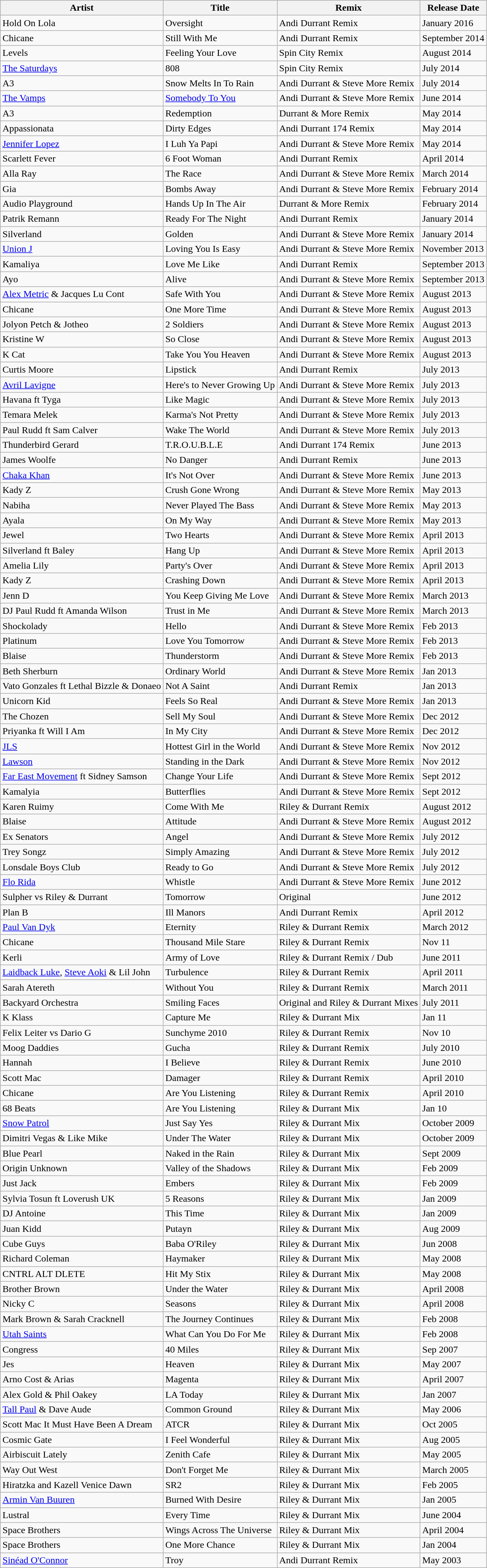<table class="wikitable">
<tr>
<th>Artist</th>
<th>Title</th>
<th>Remix</th>
<th>Release Date</th>
</tr>
<tr>
<td>Hold On Lola</td>
<td>Oversight</td>
<td>Andi Durrant Remix</td>
<td>January 2016</td>
</tr>
<tr>
<td>Chicane</td>
<td>Still With Me</td>
<td>Andi Durrant Remix</td>
<td>September 2014</td>
</tr>
<tr>
<td>Levels</td>
<td>Feeling Your Love</td>
<td>Spin City Remix</td>
<td>August 2014</td>
</tr>
<tr>
<td><a href='#'>The Saturdays</a></td>
<td>808</td>
<td>Spin City Remix</td>
<td>July 2014</td>
</tr>
<tr>
<td>A3</td>
<td>Snow Melts In To Rain</td>
<td>Andi Durrant & Steve More Remix</td>
<td>July 2014</td>
</tr>
<tr>
<td><a href='#'>The Vamps</a></td>
<td><a href='#'>Somebody To You</a></td>
<td>Andi Durrant & Steve More Remix</td>
<td>June 2014</td>
</tr>
<tr>
<td>A3</td>
<td>Redemption</td>
<td>Durrant & More Remix</td>
<td>May 2014</td>
</tr>
<tr>
<td>Appassionata</td>
<td>Dirty Edges</td>
<td>Andi Durrant 174 Remix</td>
<td>May 2014</td>
</tr>
<tr>
<td><a href='#'>Jennifer Lopez</a></td>
<td>I Luh Ya Papi</td>
<td>Andi Durrant & Steve More Remix</td>
<td>May 2014</td>
</tr>
<tr>
<td>Scarlett Fever</td>
<td>6 Foot Woman</td>
<td>Andi Durrant Remix</td>
<td>April 2014</td>
</tr>
<tr>
<td>Alla Ray</td>
<td>The Race</td>
<td>Andi Durrant & Steve More Remix</td>
<td>March 2014</td>
</tr>
<tr>
<td>Gia</td>
<td>Bombs Away</td>
<td>Andi Durrant & Steve More Remix</td>
<td>February 2014</td>
</tr>
<tr>
<td>Audio Playground</td>
<td>Hands Up In The Air</td>
<td>Durrant & More Remix</td>
<td>February 2014</td>
</tr>
<tr>
<td>Patrik Remann</td>
<td>Ready For The Night</td>
<td>Andi Durrant Remix</td>
<td>January 2014</td>
</tr>
<tr>
<td>Silverland</td>
<td>Golden</td>
<td>Andi Durrant & Steve More Remix</td>
<td>January 2014</td>
</tr>
<tr>
<td><a href='#'>Union J</a></td>
<td>Loving You Is Easy</td>
<td>Andi Durrant & Steve More Remix</td>
<td>November 2013</td>
</tr>
<tr>
<td>Kamaliya</td>
<td>Love Me Like</td>
<td>Andi Durrant Remix</td>
<td>September 2013</td>
</tr>
<tr>
<td>Ayo</td>
<td>Alive</td>
<td>Andi Durrant & Steve More Remix</td>
<td>September 2013</td>
</tr>
<tr>
<td><a href='#'>Alex Metric</a> & Jacques Lu Cont</td>
<td>Safe With You</td>
<td>Andi Durrant & Steve More Remix</td>
<td>August 2013</td>
</tr>
<tr>
<td>Chicane</td>
<td>One More Time</td>
<td>Andi Durrant & Steve More Remix</td>
<td>August 2013</td>
</tr>
<tr>
<td>Jolyon Petch & Jotheo</td>
<td>2 Soldiers</td>
<td>Andi Durrant & Steve More Remix</td>
<td>August 2013</td>
</tr>
<tr>
<td>Kristine W</td>
<td>So Close</td>
<td>Andi Durrant & Steve More Remix</td>
<td>August 2013</td>
</tr>
<tr>
<td>K Cat</td>
<td>Take You You Heaven</td>
<td>Andi Durrant & Steve More Remix</td>
<td>August 2013</td>
</tr>
<tr>
<td>Curtis Moore</td>
<td>Lipstick</td>
<td>Andi Durrant Remix</td>
<td>July 2013</td>
</tr>
<tr>
<td><a href='#'>Avril Lavigne</a></td>
<td>Here's to Never Growing Up</td>
<td>Andi Durrant & Steve More Remix</td>
<td>July 2013</td>
</tr>
<tr>
<td>Havana ft Tyga</td>
<td>Like Magic</td>
<td>Andi Durrant & Steve More Remix</td>
<td>July 2013</td>
</tr>
<tr>
<td>Temara Melek</td>
<td>Karma's Not Pretty</td>
<td>Andi Durrant & Steve More Remix</td>
<td>July 2013</td>
</tr>
<tr>
<td>Paul Rudd ft Sam Calver</td>
<td>Wake The World</td>
<td>Andi Durrant & Steve More Remix</td>
<td>July 2013</td>
</tr>
<tr>
<td>Thunderbird Gerard</td>
<td>T.R.O.U.B.L.E</td>
<td>Andi Durrant 174 Remix</td>
<td>June 2013</td>
</tr>
<tr>
<td>James Woolfe</td>
<td>No Danger</td>
<td>Andi Durrant Remix</td>
<td>June 2013</td>
</tr>
<tr>
<td><a href='#'>Chaka Khan</a></td>
<td>It's Not Over</td>
<td>Andi Durrant & Steve More Remix</td>
<td>June 2013</td>
</tr>
<tr>
<td>Kady Z</td>
<td>Crush Gone Wrong</td>
<td>Andi Durrant & Steve More Remix</td>
<td>May 2013</td>
</tr>
<tr>
<td>Nabiha</td>
<td>Never Played The Bass</td>
<td>Andi Durrant & Steve More Remix</td>
<td>May 2013</td>
</tr>
<tr>
<td>Ayala</td>
<td>On My Way</td>
<td>Andi Durrant & Steve More Remix</td>
<td>May 2013</td>
</tr>
<tr>
<td>Jewel</td>
<td>Two Hearts</td>
<td>Andi Durrant & Steve More Remix</td>
<td>April 2013</td>
</tr>
<tr>
<td>Silverland ft Baley</td>
<td>Hang Up</td>
<td>Andi Durrant & Steve More Remix</td>
<td>April 2013</td>
</tr>
<tr>
<td>Amelia Lily</td>
<td>Party's Over</td>
<td>Andi Durrant & Steve More Remix</td>
<td>April 2013</td>
</tr>
<tr>
<td>Kady Z</td>
<td>Crashing Down</td>
<td>Andi Durrant & Steve More Remix</td>
<td>April 2013</td>
</tr>
<tr>
<td>Jenn D</td>
<td>You Keep Giving Me Love</td>
<td>Andi Durrant & Steve More Remix</td>
<td>March 2013</td>
</tr>
<tr>
<td>DJ Paul Rudd ft Amanda Wilson</td>
<td>Trust in Me</td>
<td>Andi Durrant & Steve More Remix</td>
<td>March 2013</td>
</tr>
<tr>
<td>Shockolady</td>
<td>Hello</td>
<td>Andi Durrant & Steve More Remix</td>
<td>Feb 2013</td>
</tr>
<tr>
<td>Platinum</td>
<td>Love You Tomorrow</td>
<td>Andi Durrant & Steve More Remix</td>
<td>Feb 2013</td>
</tr>
<tr>
<td>Blaise</td>
<td>Thunderstorm</td>
<td>Andi Durrant & Steve More Remix</td>
<td>Feb 2013</td>
</tr>
<tr>
<td>Beth Sherburn</td>
<td>Ordinary World</td>
<td>Andi Durrant & Steve More Remix</td>
<td>Jan 2013</td>
</tr>
<tr>
<td>Vato Gonzales ft Lethal Bizzle & Donaeo</td>
<td>Not A Saint</td>
<td>Andi Durrant Remix</td>
<td>Jan 2013</td>
</tr>
<tr>
<td>Unicorn Kid</td>
<td>Feels So Real</td>
<td>Andi Durrant & Steve More Remix</td>
<td>Jan 2013</td>
</tr>
<tr>
<td>The Chozen</td>
<td>Sell My Soul</td>
<td>Andi Durrant & Steve More Remix</td>
<td>Dec 2012</td>
</tr>
<tr>
<td>Priyanka ft Will I Am</td>
<td>In My City</td>
<td>Andi Durrant & Steve More Remix</td>
<td>Dec 2012</td>
</tr>
<tr>
<td><a href='#'>JLS</a></td>
<td>Hottest Girl in the World</td>
<td>Andi Durrant & Steve More Remix</td>
<td>Nov 2012</td>
</tr>
<tr>
<td><a href='#'>Lawson</a></td>
<td>Standing in the Dark</td>
<td>Andi Durrant & Steve More Remix</td>
<td>Nov 2012</td>
</tr>
<tr>
<td><a href='#'>Far East Movement</a> ft Sidney Samson</td>
<td>Change Your Life</td>
<td>Andi Durrant & Steve More Remix</td>
<td>Sept 2012</td>
</tr>
<tr>
<td>Kamalyia</td>
<td>Butterflies</td>
<td>Andi Durrant & Steve More Remix</td>
<td>Sept 2012</td>
</tr>
<tr>
<td>Karen Ruimy</td>
<td>Come With Me</td>
<td>Riley & Durrant Remix</td>
<td>August 2012</td>
</tr>
<tr>
<td>Blaise</td>
<td>Attitude</td>
<td>Andi Durrant & Steve More Remix</td>
<td>August 2012</td>
</tr>
<tr>
<td>Ex Senators</td>
<td>Angel</td>
<td>Andi Durrant & Steve More Remix</td>
<td>July 2012</td>
</tr>
<tr>
<td>Trey Songz</td>
<td>Simply Amazing</td>
<td>Andi Durrant & Steve More Remix</td>
<td>July 2012</td>
</tr>
<tr>
<td>Lonsdale Boys Club</td>
<td>Ready to Go</td>
<td>Andi Durrant & Steve More Remix</td>
<td>July 2012</td>
</tr>
<tr>
<td><a href='#'>Flo Rida</a></td>
<td>Whistle</td>
<td>Andi Durrant & Steve More Remix</td>
<td>June 2012</td>
</tr>
<tr>
<td>Sulpher vs Riley & Durrant</td>
<td>Tomorrow</td>
<td>Original</td>
<td>June 2012</td>
</tr>
<tr>
<td>Plan B</td>
<td>Ill Manors</td>
<td>Andi Durrant Remix</td>
<td>April 2012</td>
</tr>
<tr>
<td><a href='#'>Paul Van Dyk</a></td>
<td>Eternity</td>
<td>Riley & Durrant Remix</td>
<td>March 2012</td>
</tr>
<tr>
<td>Chicane</td>
<td>Thousand Mile Stare</td>
<td>Riley & Durrant Remix</td>
<td>Nov 11</td>
</tr>
<tr>
<td>Kerli</td>
<td>Army of Love</td>
<td>Riley & Durrant Remix / Dub</td>
<td>June 2011</td>
</tr>
<tr>
<td><a href='#'>Laidback Luke</a>, <a href='#'>Steve Aoki</a> & Lil John</td>
<td>Turbulence</td>
<td>Riley & Durrant Remix</td>
<td>April 2011</td>
</tr>
<tr>
<td>Sarah Atereth</td>
<td>Without You</td>
<td>Riley & Durrant Remix</td>
<td>March 2011</td>
</tr>
<tr>
<td>Backyard Orchestra</td>
<td>Smiling Faces</td>
<td>Original and Riley & Durrant Mixes</td>
<td>July 2011</td>
</tr>
<tr>
<td>K Klass</td>
<td>Capture Me</td>
<td>Riley & Durrant Mix</td>
<td>Jan 11</td>
</tr>
<tr>
<td>Felix Leiter vs Dario G</td>
<td>Sunchyme 2010</td>
<td>Riley & Durrant Remix</td>
<td>Nov 10</td>
</tr>
<tr>
<td>Moog Daddies</td>
<td>Gucha</td>
<td>Riley & Durrant Remix</td>
<td>July 2010</td>
</tr>
<tr>
<td>Hannah</td>
<td>I Believe</td>
<td>Riley & Durrant Remix</td>
<td>June 2010</td>
</tr>
<tr>
<td>Scott Mac</td>
<td>Damager</td>
<td>Riley & Durrant Remix</td>
<td>April 2010</td>
</tr>
<tr>
<td>Chicane</td>
<td>Are You Listening</td>
<td>Riley & Durrant Remix</td>
<td>April 2010</td>
</tr>
<tr>
<td>68 Beats</td>
<td>Are You Listening</td>
<td>Riley & Durrant Mix</td>
<td>Jan 10</td>
</tr>
<tr>
<td><a href='#'>Snow Patrol</a></td>
<td>Just Say Yes</td>
<td>Riley & Durrant Mix</td>
<td>October 2009</td>
</tr>
<tr>
<td>Dimitri Vegas & Like Mike</td>
<td>Under The Water</td>
<td>Riley & Durrant Mix</td>
<td>October 2009</td>
</tr>
<tr>
<td>Blue Pearl</td>
<td>Naked in the Rain</td>
<td>Riley & Durrant Mix</td>
<td>Sept 2009</td>
</tr>
<tr>
<td>Origin Unknown</td>
<td>Valley of the Shadows</td>
<td>Riley & Durrant Mix</td>
<td>Feb 2009</td>
</tr>
<tr>
<td>Just Jack</td>
<td>Embers</td>
<td>Riley & Durrant Mix</td>
<td>Feb 2009</td>
</tr>
<tr>
<td>Sylvia Tosun ft Loverush UK</td>
<td>5 Reasons</td>
<td>Riley & Durrant Mix</td>
<td>Jan 2009</td>
</tr>
<tr>
<td>DJ Antoine</td>
<td>This Time</td>
<td>Riley & Durrant Mix</td>
<td>Jan 2009</td>
</tr>
<tr>
<td>Juan Kidd</td>
<td>Putayn</td>
<td>Riley & Durrant Mix</td>
<td>Aug 2009</td>
</tr>
<tr>
<td>Cube Guys</td>
<td>Baba O'Riley</td>
<td>Riley & Durrant Mix</td>
<td>Jun 2008</td>
</tr>
<tr>
<td>Richard Coleman</td>
<td>Haymaker</td>
<td>Riley & Durrant Mix</td>
<td>May 2008</td>
</tr>
<tr>
<td>CNTRL ALT DLETE</td>
<td>Hit My Stix</td>
<td>Riley & Durrant Mix</td>
<td>May 2008</td>
</tr>
<tr>
<td>Brother Brown</td>
<td>Under the Water</td>
<td>Riley & Durrant Mix</td>
<td>April 2008</td>
</tr>
<tr>
<td>Nicky C</td>
<td>Seasons</td>
<td>Riley & Durrant Mix</td>
<td>April 2008</td>
</tr>
<tr>
<td>Mark Brown & Sarah Cracknell</td>
<td>The Journey Continues</td>
<td>Riley & Durrant Mix</td>
<td>Feb 2008</td>
</tr>
<tr>
<td><a href='#'>Utah Saints</a></td>
<td>What Can You Do For Me</td>
<td>Riley & Durrant Mix</td>
<td>Feb 2008</td>
</tr>
<tr>
<td>Congress</td>
<td>40 Miles</td>
<td>Riley & Durrant Mix</td>
<td>Sep 2007</td>
</tr>
<tr>
<td>Jes</td>
<td>Heaven</td>
<td>Riley & Durrant Mix</td>
<td>May 2007</td>
</tr>
<tr>
<td>Arno Cost & Arias</td>
<td>Magenta</td>
<td>Riley & Durrant Mix</td>
<td>April 2007</td>
</tr>
<tr>
<td>Alex Gold & Phil Oakey</td>
<td>LA Today</td>
<td>Riley & Durrant Mix</td>
<td>Jan 2007</td>
</tr>
<tr>
<td><a href='#'>Tall Paul</a> & Dave Aude</td>
<td>Common Ground</td>
<td>Riley & Durrant Mix</td>
<td>May 2006</td>
</tr>
<tr>
<td>Scott Mac It Must Have Been A Dream</td>
<td>ATCR</td>
<td>Riley & Durrant Mix</td>
<td>Oct 2005</td>
</tr>
<tr>
<td>Cosmic Gate</td>
<td>I Feel Wonderful</td>
<td>Riley & Durrant Mix</td>
<td>Aug 2005</td>
</tr>
<tr>
<td>Airbiscuit Lately</td>
<td>Zenith Cafe</td>
<td>Riley & Durrant Mix</td>
<td>May 2005</td>
</tr>
<tr>
<td>Way Out West</td>
<td>Don't Forget Me</td>
<td>Riley & Durrant Mix</td>
<td>March 2005</td>
</tr>
<tr>
<td>Hiratzka and Kazell Venice Dawn</td>
<td>SR2</td>
<td>Riley & Durrant Mix</td>
<td>Feb 2005</td>
</tr>
<tr>
<td><a href='#'>Armin Van Buuren</a></td>
<td>Burned With Desire</td>
<td>Riley & Durrant Mix</td>
<td>Jan 2005</td>
</tr>
<tr>
<td>Lustral</td>
<td>Every Time</td>
<td>Riley & Durrant Mix</td>
<td>June 2004</td>
</tr>
<tr>
<td>Space Brothers</td>
<td>Wings Across The Universe</td>
<td>Riley & Durrant Mix</td>
<td>April 2004</td>
</tr>
<tr>
<td>Space Brothers</td>
<td>One More Chance</td>
<td>Riley & Durrant Mix</td>
<td>Jan 2004</td>
</tr>
<tr>
<td><a href='#'>Sinéad O'Connor</a></td>
<td>Troy</td>
<td>Andi Durrant Remix</td>
<td>May 2003</td>
</tr>
</table>
